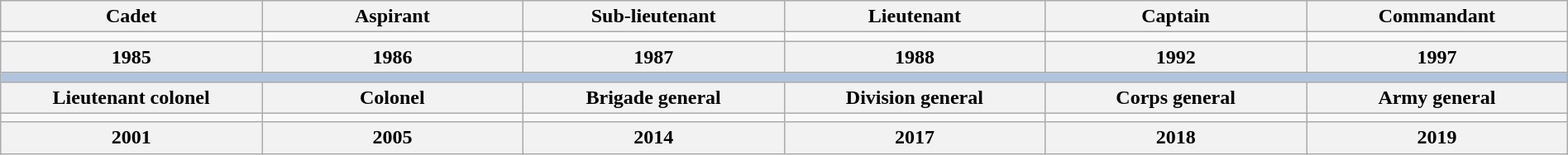<table class="wikitable"  style="width: 100%">
<tr>
<th>Cadet</th>
<th>Aspirant</th>
<th>Sub-lieutenant</th>
<th>Lieutenant</th>
<th>Captain</th>
<th>Commandant</th>
</tr>
<tr>
<td align="center" width="16%"></td>
<td align="center" width="16%"></td>
<td align="center" width="16%"></td>
<td align="center" width="16%"></td>
<td align="center" width="16%"></td>
<td align="center" width="16%"></td>
</tr>
<tr>
<th>1985</th>
<th>1986</th>
<th>1987</th>
<th>1988</th>
<th>1992</th>
<th>1997</th>
</tr>
<tr>
<th colspan="6" style="background: lightsteelblue"></th>
</tr>
<tr>
<th>Lieutenant colonel</th>
<th>Colonel</th>
<th>Brigade general</th>
<th>Division general</th>
<th>Corps general</th>
<th>Army general</th>
</tr>
<tr>
<td align="center" width="16%"></td>
<td align="center" width="16%"></td>
<td align="center" width="16%"></td>
<td align="center" width="16%"></td>
<td align="center" width="16%"></td>
<td align="center" width="16%"></td>
</tr>
<tr>
<th>2001</th>
<th>2005</th>
<th>2014</th>
<th>2017</th>
<th>2018</th>
<th>2019</th>
</tr>
</table>
